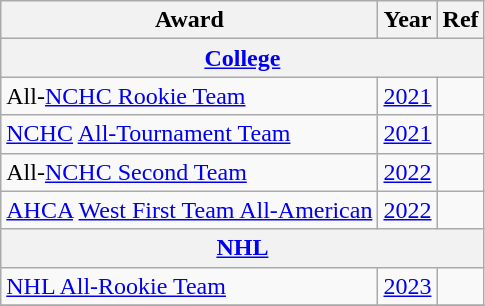<table class="wikitable">
<tr>
<th>Award</th>
<th>Year</th>
<th>Ref</th>
</tr>
<tr>
<th colspan="3"><a href='#'>College</a></th>
</tr>
<tr>
<td>All-<a href='#'>NCHC Rookie Team</a></td>
<td><a href='#'>2021</a></td>
<td></td>
</tr>
<tr>
<td><a href='#'>NCHC</a> <a href='#'>All-Tournament Team</a></td>
<td><a href='#'>2021</a></td>
<td></td>
</tr>
<tr>
<td>All-<a href='#'>NCHC Second Team</a></td>
<td><a href='#'>2022</a></td>
<td></td>
</tr>
<tr>
<td><a href='#'>AHCA</a> <a href='#'>West First Team All-American</a></td>
<td><a href='#'>2022</a></td>
<td></td>
</tr>
<tr>
<th colspan="3"><a href='#'>NHL</a></th>
</tr>
<tr>
<td><a href='#'>NHL All-Rookie Team</a></td>
<td><a href='#'>2023</a></td>
<td></td>
</tr>
<tr>
</tr>
</table>
